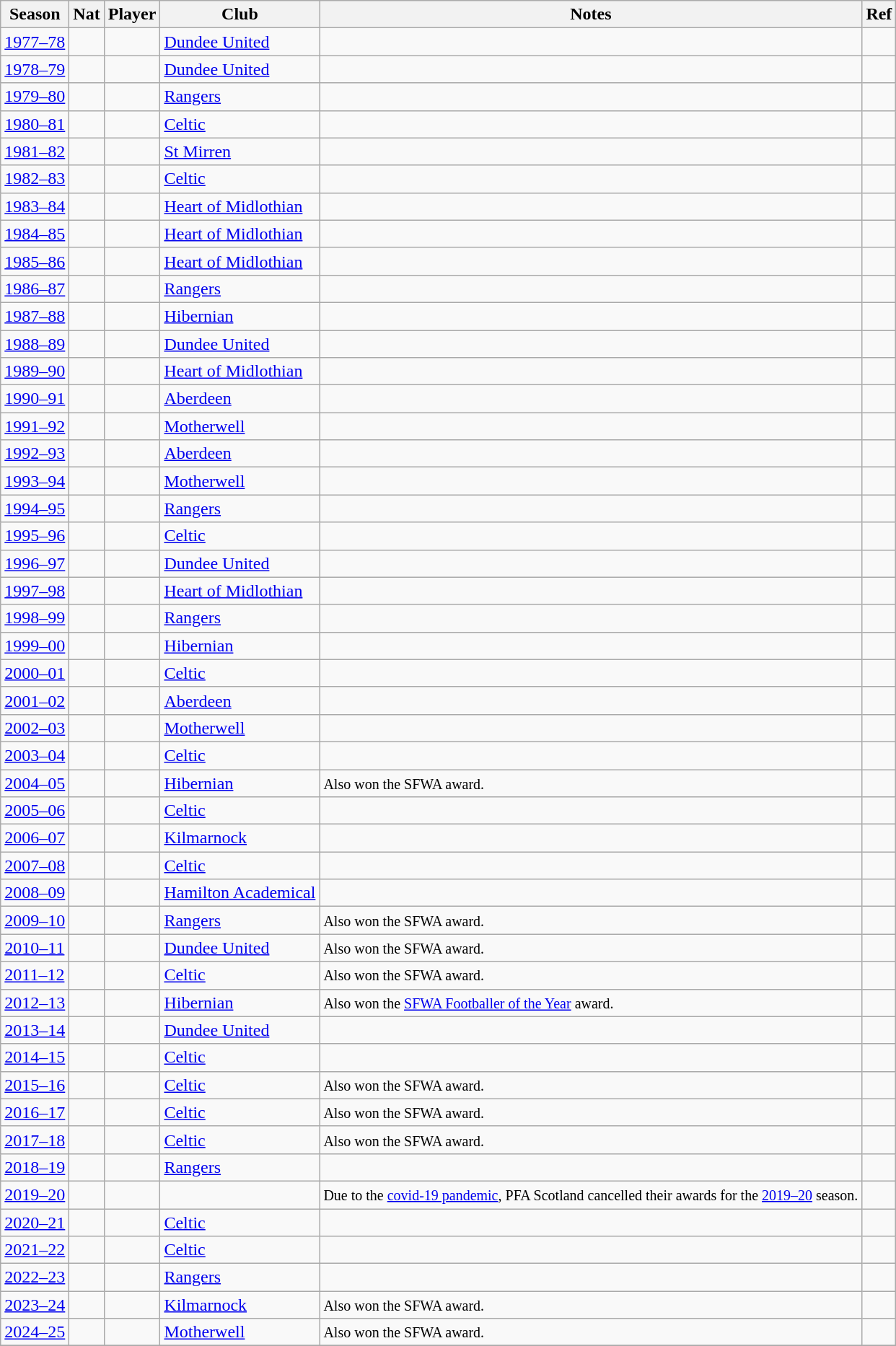<table class="sortable wikitable" style="text-align: left;">
<tr>
<th>Season</th>
<th>Nat</th>
<th>Player</th>
<th>Club</th>
<th class="unsortable">Notes</th>
<th class="unsortable">Ref</th>
</tr>
<tr>
<td><a href='#'>1977–78</a></td>
<td></td>
<td></td>
<td><a href='#'>Dundee United</a></td>
<td></td>
<td></td>
</tr>
<tr>
<td><a href='#'>1978–79</a></td>
<td></td>
<td></td>
<td><a href='#'>Dundee United</a></td>
<td></td>
<td></td>
</tr>
<tr>
<td><a href='#'>1979–80</a></td>
<td></td>
<td></td>
<td><a href='#'>Rangers</a></td>
<td></td>
<td></td>
</tr>
<tr>
<td><a href='#'>1980–81</a></td>
<td></td>
<td></td>
<td><a href='#'>Celtic</a></td>
<td></td>
<td></td>
</tr>
<tr>
<td><a href='#'>1981–82</a></td>
<td></td>
<td></td>
<td><a href='#'>St Mirren</a></td>
<td></td>
<td></td>
</tr>
<tr>
<td><a href='#'>1982–83</a></td>
<td></td>
<td></td>
<td><a href='#'>Celtic</a></td>
<td></td>
<td></td>
</tr>
<tr>
<td><a href='#'>1983–84</a></td>
<td></td>
<td></td>
<td><a href='#'>Heart of Midlothian</a></td>
<td></td>
<td></td>
</tr>
<tr>
<td><a href='#'>1984–85</a></td>
<td></td>
<td></td>
<td><a href='#'>Heart of Midlothian</a></td>
<td></td>
<td></td>
</tr>
<tr>
<td><a href='#'>1985–86</a></td>
<td></td>
<td></td>
<td><a href='#'>Heart of Midlothian</a></td>
<td></td>
<td></td>
</tr>
<tr>
<td><a href='#'>1986–87</a></td>
<td></td>
<td></td>
<td><a href='#'>Rangers</a></td>
<td></td>
<td></td>
</tr>
<tr>
<td><a href='#'>1987–88</a></td>
<td></td>
<td></td>
<td><a href='#'>Hibernian</a></td>
<td></td>
<td></td>
</tr>
<tr>
<td><a href='#'>1988–89</a></td>
<td></td>
<td></td>
<td><a href='#'>Dundee United</a></td>
<td></td>
<td></td>
</tr>
<tr>
<td><a href='#'>1989–90</a></td>
<td></td>
<td></td>
<td><a href='#'>Heart of Midlothian</a></td>
<td></td>
<td></td>
</tr>
<tr>
<td><a href='#'>1990–91</a></td>
<td></td>
<td></td>
<td><a href='#'>Aberdeen</a></td>
<td></td>
<td></td>
</tr>
<tr>
<td><a href='#'>1991–92</a></td>
<td></td>
<td></td>
<td><a href='#'>Motherwell</a></td>
<td></td>
<td></td>
</tr>
<tr>
<td><a href='#'>1992–93</a></td>
<td></td>
<td></td>
<td><a href='#'>Aberdeen</a></td>
<td></td>
<td></td>
</tr>
<tr>
<td><a href='#'>1993–94</a></td>
<td></td>
<td></td>
<td><a href='#'>Motherwell</a></td>
<td></td>
<td></td>
</tr>
<tr>
<td><a href='#'>1994–95</a></td>
<td></td>
<td></td>
<td><a href='#'>Rangers</a></td>
<td></td>
<td></td>
</tr>
<tr>
<td><a href='#'>1995–96</a></td>
<td></td>
<td></td>
<td><a href='#'>Celtic</a></td>
<td></td>
<td></td>
</tr>
<tr>
<td><a href='#'>1996–97</a></td>
<td></td>
<td></td>
<td><a href='#'>Dundee United</a></td>
<td></td>
<td></td>
</tr>
<tr>
<td><a href='#'>1997–98</a></td>
<td></td>
<td></td>
<td><a href='#'>Heart of Midlothian</a></td>
<td></td>
<td></td>
</tr>
<tr>
<td><a href='#'>1998–99</a></td>
<td></td>
<td></td>
<td><a href='#'>Rangers</a></td>
<td></td>
<td></td>
</tr>
<tr>
<td><a href='#'>1999–00</a></td>
<td></td>
<td></td>
<td><a href='#'>Hibernian</a></td>
<td></td>
<td></td>
</tr>
<tr>
<td><a href='#'>2000–01</a></td>
<td></td>
<td></td>
<td><a href='#'>Celtic</a></td>
<td></td>
<td></td>
</tr>
<tr>
<td><a href='#'>2001–02</a></td>
<td></td>
<td></td>
<td><a href='#'>Aberdeen</a></td>
<td></td>
<td></td>
</tr>
<tr>
<td><a href='#'>2002–03</a></td>
<td></td>
<td></td>
<td><a href='#'>Motherwell</a></td>
<td></td>
<td></td>
</tr>
<tr>
<td><a href='#'>2003–04</a></td>
<td></td>
<td></td>
<td><a href='#'>Celtic</a></td>
<td></td>
<td></td>
</tr>
<tr>
<td><a href='#'>2004–05</a></td>
<td></td>
<td></td>
<td><a href='#'>Hibernian</a></td>
<td><small>Also won the SFWA award.</small></td>
<td></td>
</tr>
<tr>
<td><a href='#'>2005–06</a></td>
<td></td>
<td></td>
<td><a href='#'>Celtic</a></td>
<td></td>
<td></td>
</tr>
<tr>
<td><a href='#'>2006–07</a></td>
<td></td>
<td></td>
<td><a href='#'>Kilmarnock</a></td>
<td></td>
<td></td>
</tr>
<tr>
<td><a href='#'>2007–08</a></td>
<td></td>
<td></td>
<td><a href='#'>Celtic</a></td>
<td></td>
<td></td>
</tr>
<tr>
<td><a href='#'>2008–09</a></td>
<td></td>
<td></td>
<td><a href='#'>Hamilton Academical</a></td>
<td></td>
<td></td>
</tr>
<tr>
<td><a href='#'>2009–10</a></td>
<td></td>
<td></td>
<td><a href='#'>Rangers</a></td>
<td><small>Also won the SFWA award.</small></td>
<td></td>
</tr>
<tr>
<td><a href='#'>2010–11</a></td>
<td></td>
<td></td>
<td><a href='#'>Dundee United</a></td>
<td><small>Also won the SFWA award.</small></td>
<td></td>
</tr>
<tr>
<td><a href='#'>2011–12</a></td>
<td></td>
<td></td>
<td><a href='#'>Celtic</a></td>
<td><small>Also won the SFWA award.</small></td>
<td></td>
</tr>
<tr>
<td><a href='#'>2012–13</a></td>
<td></td>
<td></td>
<td><a href='#'>Hibernian</a></td>
<td><small>Also won the <a href='#'>SFWA Footballer of the Year</a> award.</small></td>
<td></td>
</tr>
<tr>
<td><a href='#'>2013–14</a></td>
<td></td>
<td></td>
<td><a href='#'>Dundee United</a></td>
<td></td>
<td></td>
</tr>
<tr>
<td><a href='#'>2014–15</a></td>
<td></td>
<td></td>
<td><a href='#'>Celtic</a></td>
<td></td>
<td></td>
</tr>
<tr>
<td><a href='#'>2015–16</a></td>
<td></td>
<td></td>
<td><a href='#'>Celtic</a></td>
<td><small>Also won the SFWA award.</small></td>
<td></td>
</tr>
<tr>
<td><a href='#'>2016–17</a></td>
<td></td>
<td></td>
<td><a href='#'>Celtic</a></td>
<td><small>Also won the SFWA award.</small></td>
<td></td>
</tr>
<tr>
<td><a href='#'>2017–18</a></td>
<td></td>
<td></td>
<td><a href='#'>Celtic</a></td>
<td><small>Also won the SFWA award.</small></td>
<td></td>
</tr>
<tr>
<td><a href='#'>2018–19</a></td>
<td></td>
<td></td>
<td><a href='#'>Rangers</a></td>
<td></td>
<td></td>
</tr>
<tr>
<td><a href='#'>2019–20</a></td>
<td></td>
<td></td>
<td></td>
<td><small>Due to the <a href='#'>covid-19 pandemic</a>, PFA Scotland cancelled their awards for the <a href='#'>2019–20</a> season.</small></td>
<td></td>
</tr>
<tr>
<td><a href='#'>2020–21</a></td>
<td></td>
<td></td>
<td><a href='#'>Celtic</a></td>
<td></td>
<td></td>
</tr>
<tr>
<td><a href='#'>2021–22</a></td>
<td></td>
<td></td>
<td><a href='#'>Celtic</a></td>
<td></td>
<td></td>
</tr>
<tr>
<td><a href='#'>2022–23</a></td>
<td></td>
<td></td>
<td><a href='#'>Rangers</a></td>
<td></td>
<td></td>
</tr>
<tr>
<td><a href='#'>2023–24</a></td>
<td></td>
<td></td>
<td><a href='#'>Kilmarnock</a></td>
<td><small>Also won the SFWA award.</small></td>
<td></td>
</tr>
<tr>
<td><a href='#'>2024–25</a></td>
<td></td>
<td></td>
<td><a href='#'>Motherwell</a></td>
<td><small>Also won the SFWA award.</small></td>
<td></td>
</tr>
<tr>
</tr>
</table>
